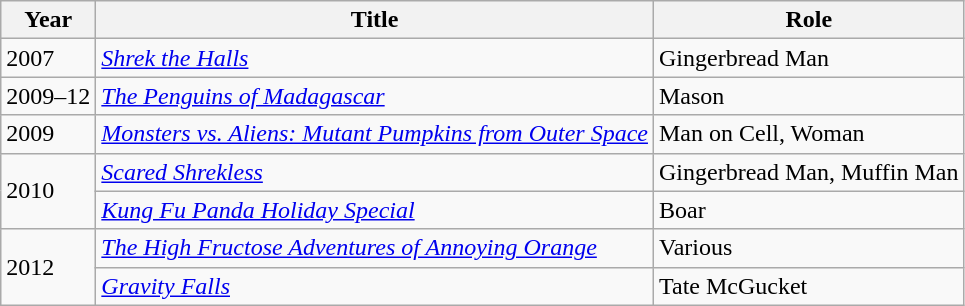<table class="wikitable">
<tr>
<th>Year</th>
<th>Title</th>
<th>Role</th>
</tr>
<tr>
<td>2007</td>
<td><em><a href='#'>Shrek the Halls</a></em></td>
<td>Gingerbread Man</td>
</tr>
<tr>
<td>2009–12</td>
<td><em><a href='#'>The Penguins of Madagascar</a></em></td>
<td>Mason</td>
</tr>
<tr>
<td>2009</td>
<td><em><a href='#'>Monsters vs. Aliens: Mutant Pumpkins from Outer Space</a></em></td>
<td>Man on Cell, Woman</td>
</tr>
<tr>
<td rowspan="2">2010</td>
<td><em><a href='#'>Scared Shrekless</a></em></td>
<td>Gingerbread Man, Muffin Man</td>
</tr>
<tr>
<td><em><a href='#'>Kung Fu Panda Holiday Special</a></em></td>
<td>Boar</td>
</tr>
<tr>
<td rowspan="2">2012</td>
<td><em><a href='#'>The High Fructose Adventures of Annoying Orange</a></em></td>
<td>Various</td>
</tr>
<tr>
<td><em><a href='#'>Gravity Falls</a></em></td>
<td>Tate McGucket</td>
</tr>
</table>
